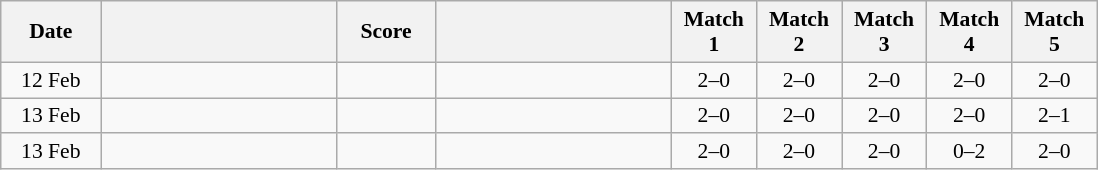<table class="wikitable" style="text-align: center; font-size:90% ">
<tr>
<th width="60">Date</th>
<th align="right" width="150"></th>
<th width="60">Score</th>
<th align="left" width="150"></th>
<th width="50">Match 1</th>
<th width="50">Match 2</th>
<th width="50">Match 3</th>
<th width="50">Match 4</th>
<th width="50">Match 5</th>
</tr>
<tr>
<td>12 Feb</td>
<td align=left><strong></strong></td>
<td align=center></td>
<td align=left></td>
<td>2–0</td>
<td>2–0</td>
<td>2–0</td>
<td>2–0</td>
<td>2–0</td>
</tr>
<tr>
<td>13 Feb</td>
<td align=left><strong></strong></td>
<td align=center></td>
<td align=left></td>
<td>2–0</td>
<td>2–0</td>
<td>2–0</td>
<td>2–0</td>
<td>2–1</td>
</tr>
<tr>
<td>13 Feb</td>
<td align=left><strong></strong></td>
<td align=center></td>
<td align=left></td>
<td>2–0</td>
<td>2–0</td>
<td>2–0</td>
<td>0–2</td>
<td>2–0</td>
</tr>
</table>
